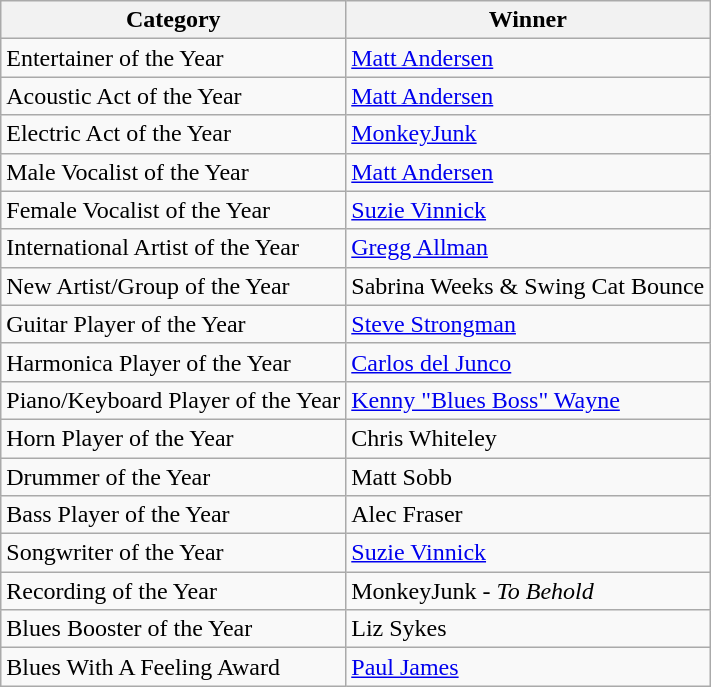<table class="wikitable sortable" style="text-align:centre">
<tr>
<th>Category</th>
<th>Winner</th>
</tr>
<tr>
<td>Entertainer of the Year</td>
<td><a href='#'>Matt Andersen</a></td>
</tr>
<tr>
<td>Acoustic Act of the Year</td>
<td><a href='#'>Matt Andersen</a></td>
</tr>
<tr>
<td>Electric Act of the Year</td>
<td><a href='#'>MonkeyJunk</a></td>
</tr>
<tr>
<td>Male Vocalist of the Year</td>
<td><a href='#'>Matt Andersen</a></td>
</tr>
<tr>
<td>Female Vocalist of the Year</td>
<td><a href='#'>Suzie Vinnick</a></td>
</tr>
<tr>
<td>International Artist of the Year</td>
<td><a href='#'>Gregg Allman</a></td>
</tr>
<tr>
<td>New Artist/Group of the Year</td>
<td>Sabrina Weeks & Swing Cat Bounce</td>
</tr>
<tr>
<td>Guitar Player of the Year</td>
<td><a href='#'>Steve Strongman</a></td>
</tr>
<tr>
<td>Harmonica Player of the Year</td>
<td><a href='#'>Carlos del Junco</a></td>
</tr>
<tr>
<td>Piano/Keyboard Player of the Year</td>
<td><a href='#'>Kenny "Blues Boss" Wayne</a></td>
</tr>
<tr>
<td>Horn Player of the Year</td>
<td>Chris Whiteley</td>
</tr>
<tr>
<td>Drummer of the Year</td>
<td>Matt Sobb</td>
</tr>
<tr>
<td>Bass Player of the Year</td>
<td>Alec Fraser</td>
</tr>
<tr>
<td>Songwriter of the Year</td>
<td><a href='#'>Suzie Vinnick</a></td>
</tr>
<tr>
<td>Recording of the Year</td>
<td>MonkeyJunk - <em>To Behold</em></td>
</tr>
<tr>
<td>Blues Booster of the Year</td>
<td>Liz Sykes</td>
</tr>
<tr>
<td>Blues With A Feeling Award</td>
<td><a href='#'>Paul James</a></td>
</tr>
</table>
